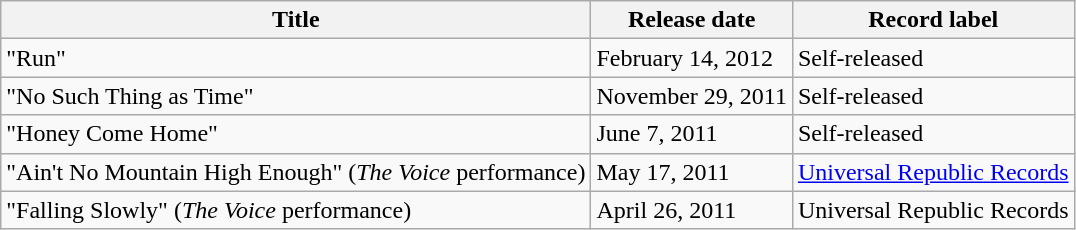<table class="wikitable">
<tr>
<th>Title</th>
<th>Release date</th>
<th>Record label</th>
</tr>
<tr>
<td>"Run"</td>
<td>February 14, 2012</td>
<td>Self-released</td>
</tr>
<tr>
<td>"No Such Thing as Time"</td>
<td>November 29, 2011</td>
<td>Self-released</td>
</tr>
<tr>
<td>"Honey Come Home"</td>
<td>June 7, 2011</td>
<td>Self-released</td>
</tr>
<tr>
<td>"Ain't No Mountain High Enough" (<em>The Voice</em> performance)</td>
<td>May 17, 2011</td>
<td><a href='#'>Universal Republic Records</a></td>
</tr>
<tr>
<td>"Falling Slowly" (<em>The Voice</em> performance)</td>
<td>April 26, 2011</td>
<td>Universal Republic Records</td>
</tr>
</table>
